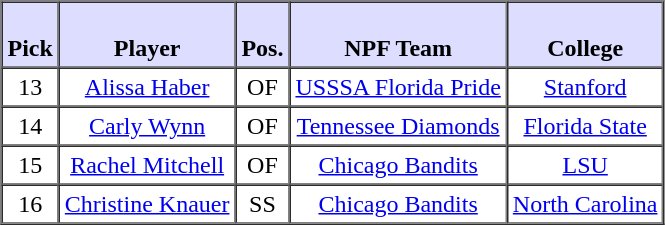<table style="text-align: center" border="1" cellpadding="3" cellspacing="0">
<tr>
<th style="background:#ddf;"><br>Pick</th>
<th style="background:#ddf;"><br>Player</th>
<th style="background:#ddf;"><br>Pos.</th>
<th style="background:#ddf;"><br>NPF Team</th>
<th style="background:#ddf;"><br>College</th>
</tr>
<tr>
<td>13</td>
<td><a href='#'>Alissa Haber</a></td>
<td>OF</td>
<td><a href='#'>USSSA Florida Pride</a></td>
<td><a href='#'>Stanford</a></td>
</tr>
<tr>
<td>14</td>
<td><a href='#'>Carly Wynn</a></td>
<td>OF</td>
<td><a href='#'>Tennessee Diamonds</a></td>
<td><a href='#'>Florida State</a></td>
</tr>
<tr>
<td>15</td>
<td><a href='#'>Rachel Mitchell</a></td>
<td>OF</td>
<td><a href='#'>Chicago Bandits</a></td>
<td><a href='#'>LSU</a></td>
</tr>
<tr>
<td>16</td>
<td><a href='#'>Christine Knauer</a></td>
<td>SS</td>
<td><a href='#'>Chicago Bandits</a></td>
<td><a href='#'>North Carolina</a></td>
</tr>
</table>
